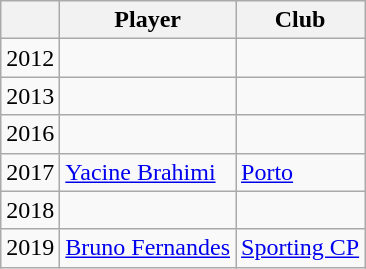<table class="wikitable">
<tr>
<th></th>
<th>Player</th>
<th>Club</th>
</tr>
<tr>
<td>2012</td>
<td></td>
<td></td>
</tr>
<tr>
<td>2013</td>
<td></td>
<td></td>
</tr>
<tr>
<td>2016</td>
<td></td>
<td></td>
</tr>
<tr>
<td>2017</td>
<td> <a href='#'>Yacine Brahimi</a></td>
<td><a href='#'>Porto</a></td>
</tr>
<tr>
<td>2018</td>
<td></td>
<td></td>
</tr>
<tr>
<td>2019</td>
<td> <a href='#'>Bruno Fernandes</a></td>
<td><a href='#'>Sporting CP</a></td>
</tr>
</table>
